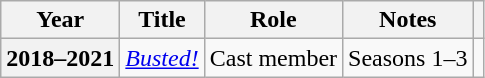<table class="wikitable plainrowheaders">
<tr>
<th scope="col">Year</th>
<th scope="col">Title</th>
<th scope="col">Role</th>
<th scope="col">Notes</th>
<th scope="col" class="unsortable"></th>
</tr>
<tr>
<th scope="row">2018–2021</th>
<td><em><a href='#'>Busted!</a></em></td>
<td>Cast member</td>
<td>Seasons 1–3</td>
<td style="text-align:center"></td>
</tr>
</table>
